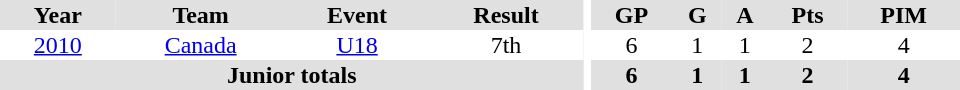<table border="0" cellpadding="1" cellspacing="0" ID="Table3" style="text-align:center; width:40em">
<tr ALIGN="center" bgcolor="#e0e0e0">
<th>Year</th>
<th>Team</th>
<th>Event</th>
<th>Result</th>
<th rowspan="99" bgcolor="#ffffff"></th>
<th>GP</th>
<th>G</th>
<th>A</th>
<th>Pts</th>
<th>PIM</th>
</tr>
<tr>
<td><a href='#'>2010</a></td>
<td><a href='#'>Canada</a></td>
<td><a href='#'>U18</a></td>
<td>7th</td>
<td>6</td>
<td>1</td>
<td>1</td>
<td>2</td>
<td>4</td>
</tr>
<tr bgcolor="#e0e0e0">
<th colspan="4">Junior totals</th>
<th>6</th>
<th>1</th>
<th>1</th>
<th>2</th>
<th>4</th>
</tr>
</table>
